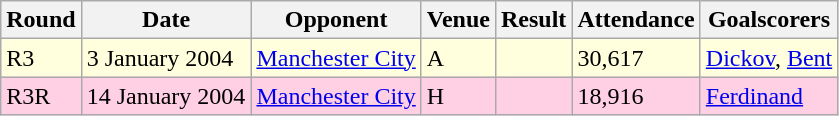<table class="wikitable">
<tr>
<th>Round</th>
<th>Date</th>
<th>Opponent</th>
<th>Venue</th>
<th>Result</th>
<th>Attendance</th>
<th>Goalscorers</th>
</tr>
<tr style="background:#ffd;">
<td>R3</td>
<td>3 January 2004</td>
<td><a href='#'>Manchester City</a></td>
<td>A</td>
<td></td>
<td>30,617</td>
<td><a href='#'>Dickov</a>, <a href='#'>Bent</a></td>
</tr>
<tr style="background:#ffd0e3;">
<td>R3R</td>
<td>14 January 2004</td>
<td><a href='#'>Manchester City</a></td>
<td>H</td>
<td></td>
<td>18,916</td>
<td><a href='#'>Ferdinand</a></td>
</tr>
</table>
